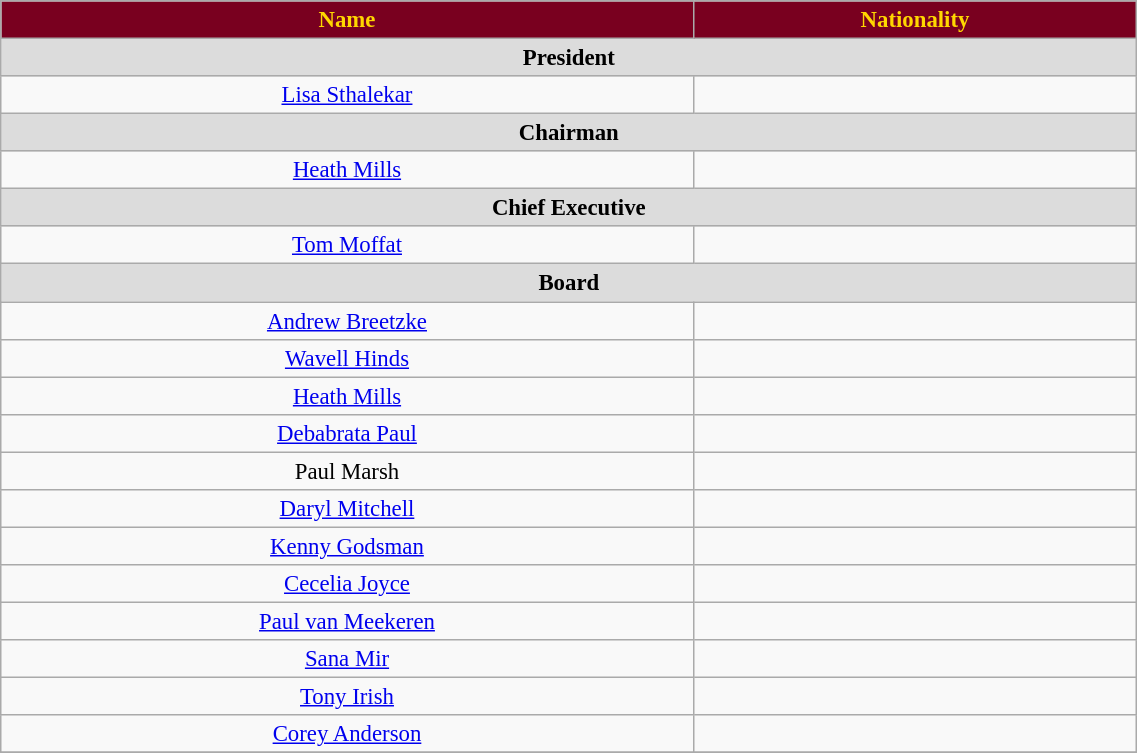<table class="wikitable"  style="font-size:95%; width:60%;">
<tr>
<th style="background:#79001f; color:gold; text-align:center;">Name</th>
<th style="background:#79001f; color:gold; text-align:center;">Nationality</th>
</tr>
<tr>
<th colspan="2"  style="background:#dcdcdc; text-align:center;">President</th>
</tr>
<tr>
<td style="text-align:center"><a href='#'>Lisa Sthalekar</a></td>
<td style="text-align:center"></td>
</tr>
<tr>
<th colspan="2"  style="background:#dcdcdc; text-align:center;">Chairman</th>
</tr>
<tr>
<td style="text-align:center"><a href='#'>Heath Mills</a></td>
<td style="text-align:center"></td>
</tr>
<tr>
<th colspan="2"  style="background:#dcdcdc; text-align:center;">Chief Executive</th>
</tr>
<tr>
<td style="text-align:center"><a href='#'>Tom Moffat</a></td>
<td style="text-align:center"></td>
</tr>
<tr>
<th colspan="2"  style="background:#dcdcdc; text-align:center;">Board</th>
</tr>
<tr>
<td style="text-align:center"><a href='#'>Andrew Breetzke</a></td>
<td style="text-align:center"></td>
</tr>
<tr>
<td style="text-align:center"><a href='#'>Wavell Hinds</a></td>
<td style="text-align:center"></td>
</tr>
<tr>
<td style="text-align:center"><a href='#'>Heath Mills</a></td>
<td style="text-align:center"></td>
</tr>
<tr>
<td style="text-align:center"><a href='#'>Debabrata Paul</a></td>
<td style="text-align:center"></td>
</tr>
<tr>
<td style="text-align:center">Paul Marsh</td>
<td style="text-align:center"></td>
</tr>
<tr>
<td style="text-align:center"><a href='#'>Daryl Mitchell</a></td>
<td style="text-align:center"></td>
</tr>
<tr>
<td style="text-align:center"><a href='#'>Kenny Godsman</a></td>
<td style="text-align:center"></td>
</tr>
<tr>
<td style="text-align:center"><a href='#'>Cecelia Joyce</a></td>
<td style="text-align:center"></td>
</tr>
<tr>
<td style="text-align:center"><a href='#'>Paul van Meekeren</a></td>
<td style="text-align:center"></td>
</tr>
<tr>
<td style="text-align:center"><a href='#'>Sana Mir</a></td>
<td style="text-align:center"></td>
</tr>
<tr>
<td style="text-align:center"><a href='#'>Tony Irish</a></td>
<td style="text-align:center"></td>
</tr>
<tr>
<td style="text-align:center"><a href='#'>Corey Anderson</a></td>
<td style="text-align:center"></td>
</tr>
<tr>
</tr>
</table>
